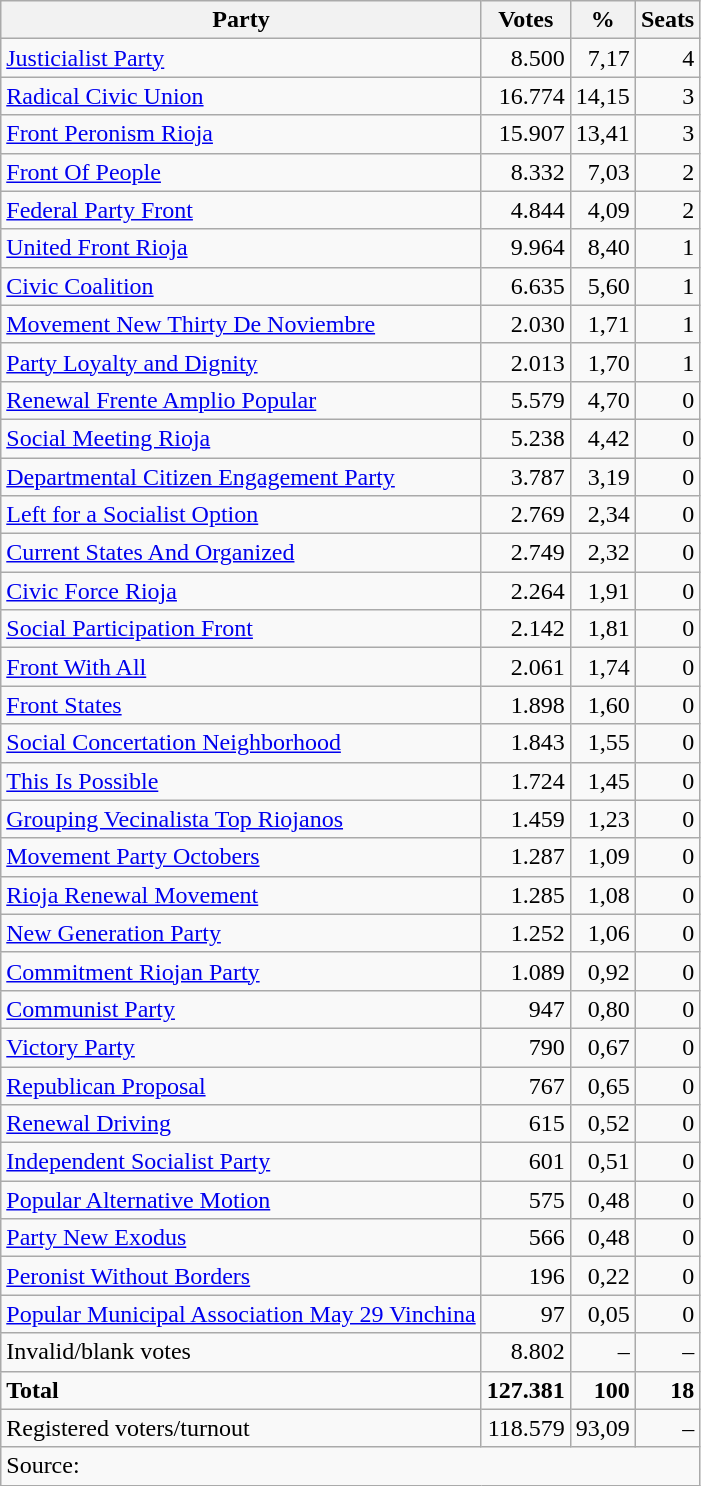<table class=wikitable style=text-align:right>
<tr>
<th>Party</th>
<th>Votes</th>
<th>%</th>
<th>Seats</th>
</tr>
<tr>
<td align=left><a href='#'>Justicialist Party</a></td>
<td>8.500</td>
<td>7,17</td>
<td>4</td>
</tr>
<tr>
<td align=left><a href='#'>Radical Civic Union</a></td>
<td>16.774</td>
<td>14,15</td>
<td>3</td>
</tr>
<tr>
<td align=left><a href='#'>Front Peronism Rioja</a></td>
<td>15.907</td>
<td>13,41</td>
<td>3</td>
</tr>
<tr>
<td align=left><a href='#'>Front Of People</a></td>
<td>8.332</td>
<td>7,03</td>
<td>2</td>
</tr>
<tr>
<td align=left><a href='#'>Federal Party Front</a></td>
<td>4.844</td>
<td>4,09</td>
<td>2</td>
</tr>
<tr>
<td align=left><a href='#'>United Front Rioja</a></td>
<td>9.964</td>
<td>8,40</td>
<td>1</td>
</tr>
<tr>
<td align=left><a href='#'>Civic Coalition</a></td>
<td>6.635</td>
<td>5,60</td>
<td>1</td>
</tr>
<tr>
<td align=left><a href='#'>Movement New Thirty De Noviembre</a></td>
<td>2.030</td>
<td>1,71</td>
<td>1</td>
</tr>
<tr>
<td align=left><a href='#'>Party Loyalty and Dignity</a></td>
<td>2.013</td>
<td>1,70</td>
<td>1</td>
</tr>
<tr>
<td align=left><a href='#'>Renewal Frente Amplio Popular</a></td>
<td>5.579</td>
<td>4,70</td>
<td>0</td>
</tr>
<tr>
<td align=left><a href='#'>Social Meeting Rioja</a></td>
<td>5.238</td>
<td>4,42</td>
<td>0</td>
</tr>
<tr>
<td align=left><a href='#'>Departmental Citizen Engagement Party</a></td>
<td>3.787</td>
<td>3,19</td>
<td>0</td>
</tr>
<tr>
<td align=left><a href='#'>Left for a Socialist Option</a></td>
<td>2.769</td>
<td>2,34</td>
<td>0</td>
</tr>
<tr>
<td align=left><a href='#'>Current States And Organized</a></td>
<td>2.749</td>
<td>2,32</td>
<td>0</td>
</tr>
<tr>
<td align=left><a href='#'>Civic Force Rioja</a></td>
<td>2.264</td>
<td>1,91</td>
<td>0</td>
</tr>
<tr>
<td align=left><a href='#'>Social Participation Front</a></td>
<td>2.142</td>
<td>1,81</td>
<td>0</td>
</tr>
<tr>
<td align=left><a href='#'>Front With All</a></td>
<td>2.061</td>
<td>1,74</td>
<td>0</td>
</tr>
<tr>
<td align=left><a href='#'>Front States</a></td>
<td>1.898</td>
<td>1,60</td>
<td>0</td>
</tr>
<tr>
<td align=left><a href='#'>Social Concertation Neighborhood</a></td>
<td>1.843</td>
<td>1,55</td>
<td>0</td>
</tr>
<tr>
<td align=left><a href='#'>This Is Possible</a></td>
<td>1.724</td>
<td>1,45</td>
<td>0</td>
</tr>
<tr>
<td align=left><a href='#'>Grouping Vecinalista Top Riojanos</a></td>
<td>1.459</td>
<td>1,23</td>
<td>0</td>
</tr>
<tr>
<td align=left><a href='#'>Movement Party Octobers</a></td>
<td>1.287</td>
<td>1,09</td>
<td>0</td>
</tr>
<tr>
<td align=left><a href='#'>Rioja Renewal Movement</a></td>
<td>1.285</td>
<td>1,08</td>
<td>0</td>
</tr>
<tr>
<td align=left><a href='#'>New Generation Party</a></td>
<td>1.252</td>
<td>1,06</td>
<td>0</td>
</tr>
<tr>
<td align=left><a href='#'>Commitment Riojan Party</a></td>
<td>1.089</td>
<td>0,92</td>
<td>0</td>
</tr>
<tr>
<td align=left><a href='#'>Communist Party</a></td>
<td>947</td>
<td>0,80</td>
<td>0</td>
</tr>
<tr>
<td align=left><a href='#'>Victory Party</a></td>
<td>790</td>
<td>0,67</td>
<td>0</td>
</tr>
<tr>
<td align=left><a href='#'>Republican Proposal</a></td>
<td>767</td>
<td>0,65</td>
<td>0</td>
</tr>
<tr>
<td align=left><a href='#'>Renewal Driving</a></td>
<td>615</td>
<td>0,52</td>
<td>0</td>
</tr>
<tr>
<td align=left><a href='#'>Independent Socialist Party</a></td>
<td>601</td>
<td>0,51</td>
<td>0</td>
</tr>
<tr>
<td align=left><a href='#'>Popular Alternative Motion</a></td>
<td>575</td>
<td>0,48</td>
<td>0</td>
</tr>
<tr>
<td align=left><a href='#'>Party New Exodus</a></td>
<td>566</td>
<td>0,48</td>
<td>0</td>
</tr>
<tr>
<td align=left><a href='#'>Peronist Without Borders</a></td>
<td>196</td>
<td>0,22</td>
<td>0</td>
</tr>
<tr>
<td align=left><a href='#'>Popular Municipal Association May 29 Vinchina</a></td>
<td>97</td>
<td>0,05</td>
<td>0</td>
</tr>
<tr>
<td align=left>Invalid/blank votes</td>
<td>8.802</td>
<td>–</td>
<td>–</td>
</tr>
<tr>
<td align=left><strong>Total</strong></td>
<td><strong>127.381</strong></td>
<td><strong>100</strong></td>
<td><strong>18</strong></td>
</tr>
<tr>
<td align=left>Registered voters/turnout</td>
<td>118.579</td>
<td>93,09</td>
<td>–</td>
</tr>
<tr>
<td align=left colspan=5>Source: </td>
</tr>
</table>
